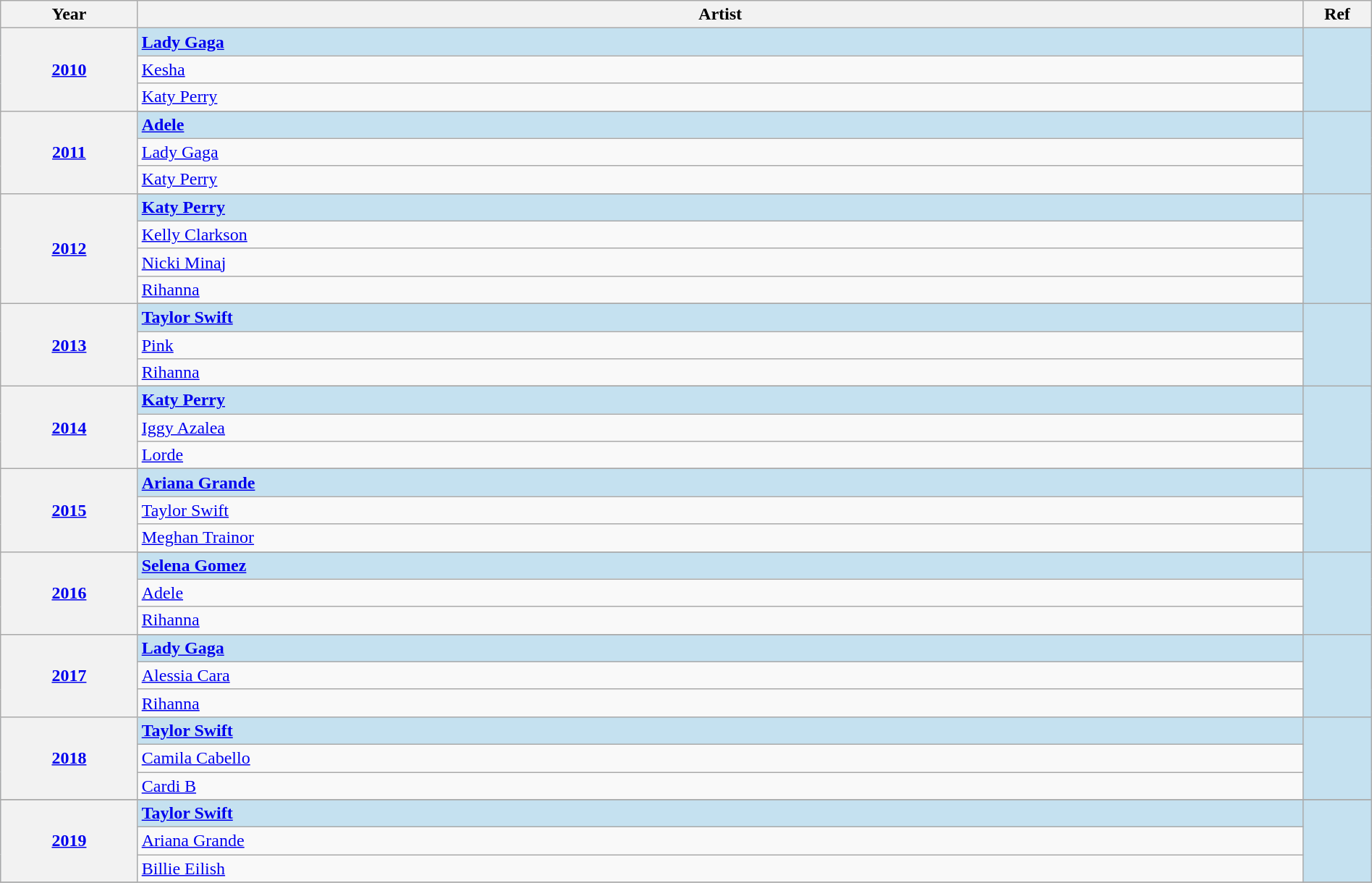<table class="wikitable" width="100%">
<tr>
<th width="10%">Year</th>
<th width="85%">Artist</th>
<th width="5%">Ref</th>
</tr>
<tr style="background:#c5e1f0">
<th rowspan="3"><a href='#'>2010<br></a></th>
<td><strong><a href='#'>Lady Gaga</a></strong></td>
<td rowspan="4" align="center"></td>
</tr>
<tr>
<td><a href='#'>Kesha</a></td>
</tr>
<tr>
<td><a href='#'>Katy Perry</a></td>
</tr>
<tr>
<th rowspan="4" align="center"><a href='#'>2011<br></a></th>
</tr>
<tr style="background:#c5e1f0">
<td><strong><a href='#'>Adele</a></strong></td>
<td rowspan="4" align="center"></td>
</tr>
<tr>
<td><a href='#'>Lady Gaga</a></td>
</tr>
<tr>
<td><a href='#'>Katy Perry</a></td>
</tr>
<tr>
<th rowspan="5" align="center"><a href='#'>2012<br></a></th>
</tr>
<tr style="background:#c5e1f0">
<td><strong><a href='#'>Katy Perry</a></strong></td>
<td rowspan="5" align="center"></td>
</tr>
<tr>
<td><a href='#'>Kelly Clarkson</a></td>
</tr>
<tr>
<td><a href='#'>Nicki Minaj</a></td>
</tr>
<tr>
<td><a href='#'>Rihanna</a></td>
</tr>
<tr>
<th rowspan="4" align="center"><a href='#'>2013<br></a></th>
</tr>
<tr style="background:#c5e1f0">
<td><strong><a href='#'>Taylor Swift</a></strong></td>
<td rowspan="4" align="center"></td>
</tr>
<tr>
<td><a href='#'>Pink</a></td>
</tr>
<tr>
<td><a href='#'>Rihanna</a></td>
</tr>
<tr>
<th rowspan="4" align="center"><a href='#'>2014<br></a></th>
</tr>
<tr style="background:#c5e1f0">
<td><strong><a href='#'>Katy Perry</a></strong></td>
<td rowspan="4" align="center"></td>
</tr>
<tr>
<td><a href='#'>Iggy Azalea</a></td>
</tr>
<tr>
<td><a href='#'>Lorde</a></td>
</tr>
<tr>
<th rowspan="4" align="center"><a href='#'>2015<br></a></th>
</tr>
<tr style="background:#c5e1f0">
<td><strong><a href='#'>Ariana Grande</a></strong></td>
<td rowspan="4" align="center"></td>
</tr>
<tr>
<td><a href='#'>Taylor Swift</a></td>
</tr>
<tr>
<td><a href='#'>Meghan Trainor</a></td>
</tr>
<tr>
<th rowspan="4" align="center"><a href='#'>2016<br></a></th>
</tr>
<tr style="background:#c5e1f0">
<td><strong><a href='#'>Selena Gomez</a></strong></td>
<td rowspan="4" align="center"></td>
</tr>
<tr>
<td><a href='#'>Adele</a></td>
</tr>
<tr>
<td><a href='#'>Rihanna</a></td>
</tr>
<tr>
<th rowspan="4" align="center"><a href='#'>2017<br></a></th>
</tr>
<tr style="background:#c5e1f0">
<td><strong><a href='#'>Lady Gaga</a></strong></td>
<td rowspan="3" align="center"></td>
</tr>
<tr>
<td><a href='#'>Alessia Cara</a></td>
</tr>
<tr>
<td><a href='#'>Rihanna</a></td>
</tr>
<tr style="background:#c5e1f0">
<th rowspan="3"><a href='#'>2018<br></a></th>
<td><strong><a href='#'>Taylor Swift</a></strong></td>
<td rowspan="3" align="center"></td>
</tr>
<tr>
<td><a href='#'>Camila Cabello</a></td>
</tr>
<tr>
<td><a href='#'>Cardi B</a></td>
</tr>
<tr>
</tr>
<tr style="background:#c5e1f0">
<th rowspan="3"><a href='#'>2019<br></a></th>
<td><strong><a href='#'>Taylor Swift</a></strong></td>
<td rowspan="3" align="center"></td>
</tr>
<tr>
<td><a href='#'>Ariana Grande</a></td>
</tr>
<tr>
<td><a href='#'>Billie Eilish</a></td>
</tr>
<tr>
</tr>
</table>
